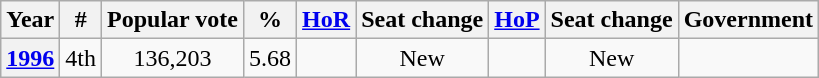<table class="wikitable" style="text-align:center">
<tr>
<th>Year</th>
<th>#</th>
<th>Popular vote</th>
<th>%</th>
<th><a href='#'>HoR</a></th>
<th>Seat change</th>
<th><a href='#'>HoP</a></th>
<th>Seat change</th>
<th>Government</th>
</tr>
<tr>
<th><a href='#'>1996</a></th>
<td>4th</td>
<td>136,203</td>
<td>5.68</td>
<td></td>
<td>New</td>
<td></td>
<td>New</td>
<td></td>
</tr>
</table>
